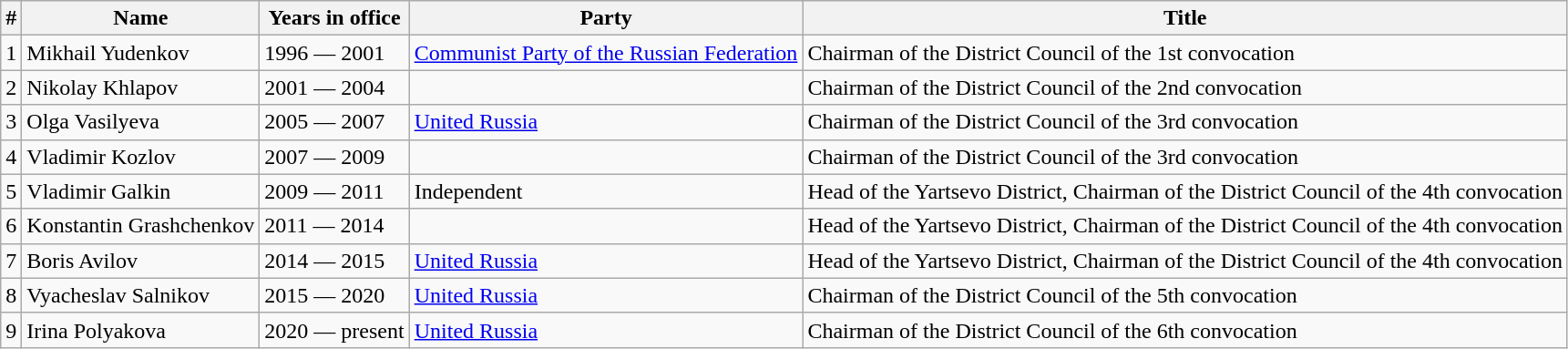<table class="wikitable">
<tr>
<th>#</th>
<th>Name</th>
<th>Years in office</th>
<th>Party</th>
<th>Title</th>
</tr>
<tr>
<td>1</td>
<td>Mikhail Yudenkov</td>
<td>1996 — 2001</td>
<td><a href='#'>Communist Party of the Russian Federation</a></td>
<td>Chairman of the District Council of the 1st convocation</td>
</tr>
<tr>
<td>2</td>
<td>Nikolay Khlapov</td>
<td>2001 — 2004</td>
<td></td>
<td>Chairman of the District Council of the 2nd convocation</td>
</tr>
<tr>
<td>3</td>
<td>Olga Vasilyeva</td>
<td>2005 — 2007</td>
<td><a href='#'>United Russia</a></td>
<td>Chairman of the District Council of the 3rd convocation</td>
</tr>
<tr>
<td>4</td>
<td>Vladimir Kozlov</td>
<td>2007 — 2009</td>
<td></td>
<td>Chairman of the District Council of the 3rd convocation</td>
</tr>
<tr>
<td>5</td>
<td>Vladimir Galkin</td>
<td>2009 — 2011</td>
<td>Independent</td>
<td>Head of the Yartsevo District, Chairman of the District Council of the 4th convocation</td>
</tr>
<tr>
<td>6</td>
<td>Konstantin Grashchenkov</td>
<td>2011 — 2014</td>
<td></td>
<td>Head of the Yartsevo District, Chairman of the District Council of the 4th convocation</td>
</tr>
<tr>
<td>7</td>
<td>Boris Avilov</td>
<td>2014 — 2015</td>
<td><a href='#'>United Russia</a></td>
<td>Head of the Yartsevo District, Chairman of the District Council of the 4th convocation</td>
</tr>
<tr>
<td>8</td>
<td>Vyacheslav Salnikov</td>
<td>2015 — 2020</td>
<td><a href='#'>United Russia</a></td>
<td>Chairman of the District Council of the 5th convocation</td>
</tr>
<tr>
<td>9</td>
<td>Irina Polyakova</td>
<td>2020 — present</td>
<td><a href='#'>United Russia</a></td>
<td>Chairman of the District Council of the 6th convocation</td>
</tr>
</table>
